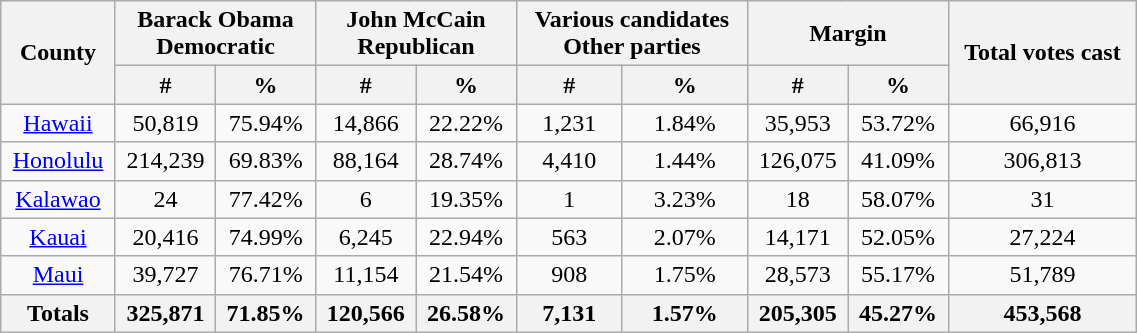<table width="60%"  class="wikitable sortable" style="text-align:center">
<tr>
<th style="text-align:center;" rowspan="2">County</th>
<th style="text-align:center;" colspan="2">Barack Obama<br>Democratic</th>
<th style="text-align:center;" colspan="2">John McCain<br>Republican</th>
<th style="text-align:center;" colspan="2">Various candidates<br>Other parties</th>
<th style="text-align:center;" colspan="2">Margin</th>
<th style="text-align:center;" rowspan="2">Total votes cast</th>
</tr>
<tr>
<th style="text-align:center;" data-sort-type="number">#</th>
<th style="text-align:center;" data-sort-type="number">%</th>
<th style="text-align:center;" data-sort-type="number">#</th>
<th style="text-align:center;" data-sort-type="number">%</th>
<th style="text-align:center;" data-sort-type="number">#</th>
<th style="text-align:center;" data-sort-type="number">%</th>
<th style="text-align:center;" data-sort-type="number">#</th>
<th style="text-align:center;" data-sort-type="number">%</th>
</tr>
<tr style="text-align:center;">
<td><a href='#'>Hawaii</a></td>
<td>50,819</td>
<td>75.94%</td>
<td>14,866</td>
<td>22.22%</td>
<td>1,231</td>
<td>1.84%</td>
<td>35,953</td>
<td>53.72%</td>
<td>66,916</td>
</tr>
<tr style="text-align:center;">
<td><a href='#'>Honolulu</a></td>
<td>214,239</td>
<td>69.83%</td>
<td>88,164</td>
<td>28.74%</td>
<td>4,410</td>
<td>1.44%</td>
<td>126,075</td>
<td>41.09%</td>
<td>306,813</td>
</tr>
<tr style="text-align:center;">
<td><a href='#'>Kalawao</a></td>
<td>24</td>
<td>77.42%</td>
<td>6</td>
<td>19.35%</td>
<td>1</td>
<td>3.23%</td>
<td>18</td>
<td>58.07%</td>
<td>31</td>
</tr>
<tr style="text-align:center;">
<td><a href='#'>Kauai</a></td>
<td>20,416</td>
<td>74.99%</td>
<td>6,245</td>
<td>22.94%</td>
<td>563</td>
<td>2.07%</td>
<td>14,171</td>
<td>52.05%</td>
<td>27,224</td>
</tr>
<tr style="text-align:center;">
<td><a href='#'>Maui</a></td>
<td>39,727</td>
<td>76.71%</td>
<td>11,154</td>
<td>21.54%</td>
<td>908</td>
<td>1.75%</td>
<td>28,573</td>
<td>55.17%</td>
<td>51,789</td>
</tr>
<tr>
<th>Totals</th>
<th>325,871</th>
<th>71.85%</th>
<th>120,566</th>
<th>26.58%</th>
<th>7,131</th>
<th>1.57%</th>
<th>205,305</th>
<th>45.27%</th>
<th>453,568</th>
</tr>
</table>
